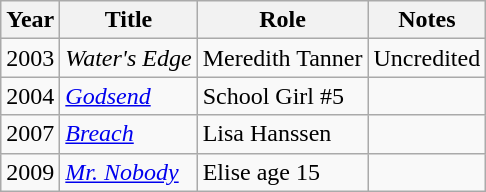<table class="wikitable sortable">
<tr>
<th>Year</th>
<th>Title</th>
<th>Role</th>
<th class="unsortable">Notes</th>
</tr>
<tr>
<td>2003</td>
<td><em>Water's Edge</em></td>
<td>Meredith Tanner</td>
<td>Uncredited</td>
</tr>
<tr>
<td>2004</td>
<td><a href='#'><em>Godsend</em></a></td>
<td>School Girl #5</td>
<td></td>
</tr>
<tr>
<td>2007</td>
<td><a href='#'><em>Breach</em></a></td>
<td>Lisa Hanssen</td>
<td></td>
</tr>
<tr>
<td>2009</td>
<td><a href='#'><em>Mr. Nobody</em></a></td>
<td>Elise age 15</td>
<td></td>
</tr>
</table>
